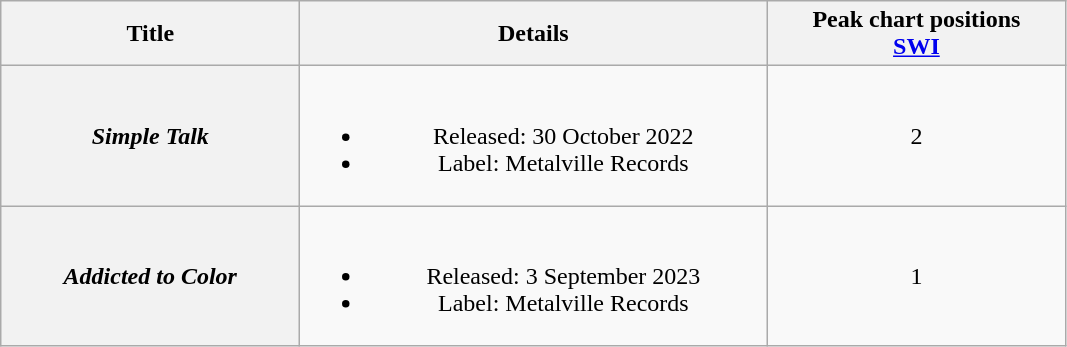<table class="wikitable plainrowheaders" style="text-align:center;">
<tr>
<th scope="col" style="width:12em;">Title</th>
<th scope="col" style="width:19em;">Details</th>
<th scope="col" style="width:12em;">Peak chart positions<br><a href='#'>SWI</a></th>
</tr>
<tr>
<th scope="row"><em>Simple Talk</em><br></th>
<td><br><ul><li>Released: 30 October 2022</li><li>Label: Metalville Records</li></ul></td>
<td>2</td>
</tr>
<tr>
<th scope="row"><em>Addicted to Color</em><br></th>
<td><br><ul><li>Released: 3 September 2023</li><li>Label: Metalville Records</li></ul></td>
<td>1</td>
</tr>
</table>
